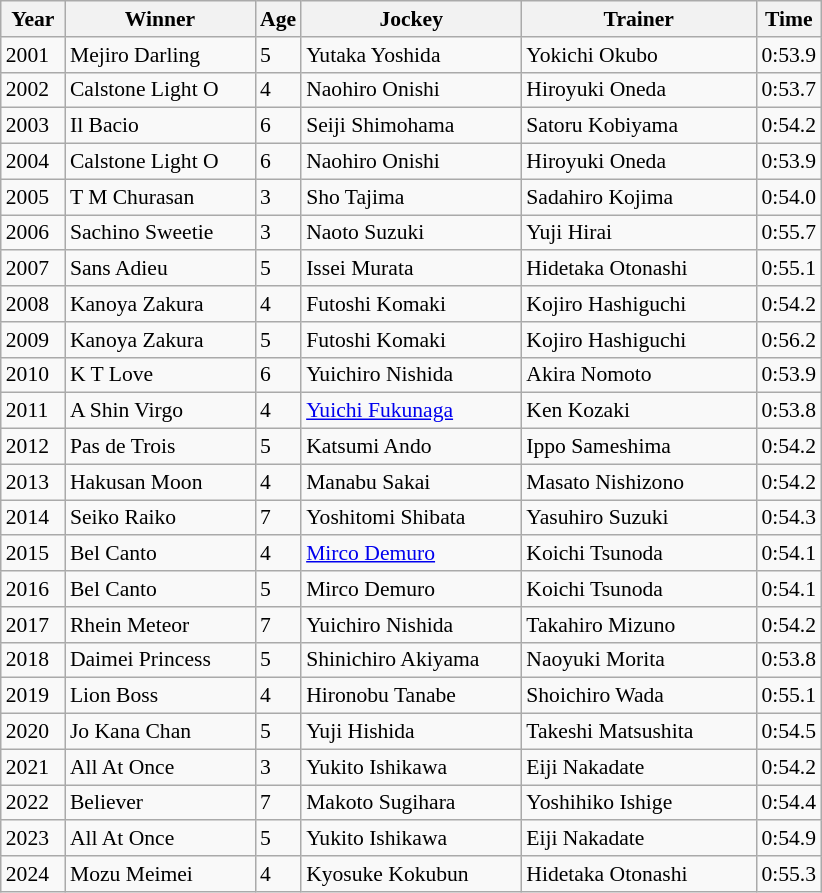<table class="wikitable sortable" style="font-size:90%">
<tr>
<th width="36px">Year<br></th>
<th width="120px">Winner<br></th>
<th>Age<br></th>
<th width="140px">Jockey<br></th>
<th width="150px">Trainer<br></th>
<th>Time<br></th>
</tr>
<tr>
<td>2001</td>
<td>Mejiro Darling</td>
<td>5</td>
<td>Yutaka Yoshida</td>
<td>Yokichi Okubo</td>
<td>0:53.9</td>
</tr>
<tr>
<td>2002</td>
<td>Calstone Light O</td>
<td>4</td>
<td>Naohiro Onishi</td>
<td>Hiroyuki Oneda</td>
<td>0:53.7</td>
</tr>
<tr>
<td>2003</td>
<td>Il Bacio</td>
<td>6</td>
<td>Seiji Shimohama</td>
<td>Satoru Kobiyama</td>
<td>0:54.2</td>
</tr>
<tr>
<td>2004</td>
<td>Calstone Light O</td>
<td>6</td>
<td>Naohiro Onishi</td>
<td>Hiroyuki Oneda</td>
<td>0:53.9</td>
</tr>
<tr>
<td>2005</td>
<td>T M Churasan</td>
<td>3</td>
<td>Sho Tajima</td>
<td>Sadahiro Kojima</td>
<td>0:54.0</td>
</tr>
<tr>
<td>2006</td>
<td>Sachino Sweetie</td>
<td>3</td>
<td>Naoto Suzuki</td>
<td>Yuji Hirai</td>
<td>0:55.7</td>
</tr>
<tr>
<td>2007</td>
<td>Sans Adieu</td>
<td>5</td>
<td>Issei Murata</td>
<td>Hidetaka Otonashi</td>
<td>0:55.1</td>
</tr>
<tr>
<td>2008</td>
<td>Kanoya Zakura</td>
<td>4</td>
<td>Futoshi Komaki</td>
<td>Kojiro Hashiguchi</td>
<td>0:54.2</td>
</tr>
<tr>
<td>2009</td>
<td>Kanoya Zakura</td>
<td>5</td>
<td>Futoshi Komaki</td>
<td>Kojiro Hashiguchi</td>
<td>0:56.2</td>
</tr>
<tr>
<td>2010</td>
<td>K T Love</td>
<td>6</td>
<td>Yuichiro Nishida</td>
<td>Akira Nomoto</td>
<td>0:53.9</td>
</tr>
<tr>
<td>2011</td>
<td>A Shin Virgo</td>
<td>4</td>
<td><a href='#'>Yuichi Fukunaga</a></td>
<td>Ken Kozaki</td>
<td>0:53.8</td>
</tr>
<tr>
<td>2012</td>
<td>Pas de Trois</td>
<td>5</td>
<td>Katsumi Ando</td>
<td>Ippo Sameshima</td>
<td>0:54.2</td>
</tr>
<tr>
<td>2013</td>
<td>Hakusan Moon</td>
<td>4</td>
<td>Manabu Sakai</td>
<td>Masato Nishizono</td>
<td>0:54.2</td>
</tr>
<tr>
<td>2014</td>
<td>Seiko Raiko</td>
<td>7</td>
<td>Yoshitomi Shibata</td>
<td>Yasuhiro Suzuki</td>
<td>0:54.3</td>
</tr>
<tr>
<td>2015</td>
<td>Bel Canto</td>
<td>4</td>
<td><a href='#'>Mirco Demuro</a></td>
<td>Koichi Tsunoda</td>
<td>0:54.1</td>
</tr>
<tr>
<td>2016</td>
<td>Bel Canto</td>
<td>5</td>
<td>Mirco Demuro</td>
<td>Koichi Tsunoda</td>
<td>0:54.1</td>
</tr>
<tr>
<td>2017</td>
<td>Rhein Meteor</td>
<td>7</td>
<td>Yuichiro Nishida</td>
<td>Takahiro Mizuno</td>
<td>0:54.2</td>
</tr>
<tr>
<td>2018</td>
<td>Daimei Princess</td>
<td>5</td>
<td>Shinichiro Akiyama</td>
<td>Naoyuki Morita</td>
<td>0:53.8</td>
</tr>
<tr>
<td>2019</td>
<td>Lion Boss</td>
<td>4</td>
<td>Hironobu Tanabe</td>
<td>Shoichiro Wada</td>
<td>0:55.1</td>
</tr>
<tr>
<td>2020</td>
<td>Jo Kana Chan</td>
<td>5</td>
<td>Yuji Hishida</td>
<td>Takeshi Matsushita</td>
<td>0:54.5</td>
</tr>
<tr>
<td>2021</td>
<td>All At Once</td>
<td>3</td>
<td>Yukito Ishikawa</td>
<td>Eiji Nakadate</td>
<td>0:54.2</td>
</tr>
<tr>
<td>2022</td>
<td>Believer</td>
<td>7</td>
<td>Makoto Sugihara</td>
<td>Yoshihiko Ishige</td>
<td>0:54.4</td>
</tr>
<tr>
<td>2023</td>
<td>All At Once</td>
<td>5</td>
<td>Yukito Ishikawa</td>
<td>Eiji Nakadate</td>
<td>0:54.9</td>
</tr>
<tr>
<td>2024</td>
<td>Mozu Meimei</td>
<td>4</td>
<td>Kyosuke Kokubun</td>
<td>Hidetaka Otonashi</td>
<td>0:55.3</td>
</tr>
</table>
